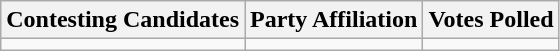<table class="wikitable sortable">
<tr>
<th>Contesting Candidates</th>
<th>Party Affiliation</th>
<th>Votes Polled</th>
</tr>
<tr>
<td></td>
<td></td>
<td></td>
</tr>
</table>
